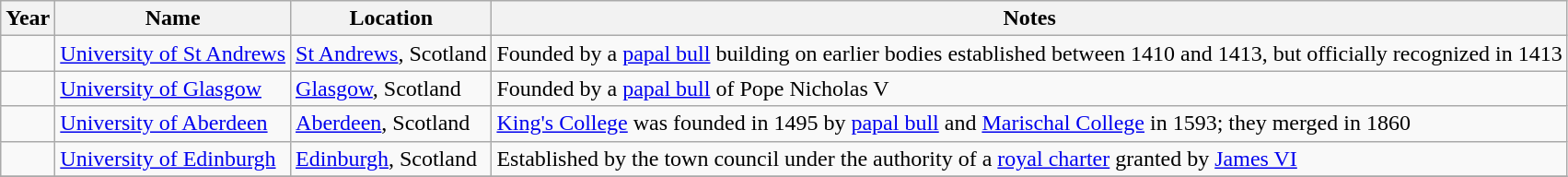<table class="wikitable">
<tr>
<th>Year</th>
<th>Name</th>
<th>Location</th>
<th>Notes</th>
</tr>
<tr valign="top">
<td></td>
<td> <a href='#'>University of St Andrews</a></td>
<td><a href='#'>St Andrews</a>, Scotland</td>
<td>Founded by a <a href='#'>papal bull</a> building on earlier bodies established between 1410 and 1413, but officially recognized in 1413</td>
</tr>
<tr valign="top">
<td></td>
<td> <a href='#'>University of Glasgow</a></td>
<td><a href='#'>Glasgow</a>, Scotland</td>
<td>Founded by a <a href='#'>papal bull</a> of Pope Nicholas V</td>
</tr>
<tr valign="top">
<td></td>
<td> <a href='#'>University of Aberdeen</a></td>
<td><a href='#'>Aberdeen</a>, Scotland</td>
<td><a href='#'>King's College</a> was founded in 1495 by <a href='#'>papal bull</a> and <a href='#'>Marischal College</a> in 1593; they merged in 1860</td>
</tr>
<tr valign="top">
<td></td>
<td> <a href='#'>University of Edinburgh</a></td>
<td><a href='#'>Edinburgh</a>, Scotland</td>
<td>Established by the town council under the authority of a <a href='#'>royal charter</a> granted by <a href='#'>James VI</a></td>
</tr>
<tr>
</tr>
</table>
